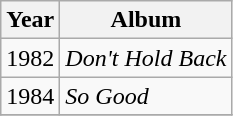<table class="wikitable">
<tr>
<th>Year</th>
<th>Album</th>
</tr>
<tr>
<td>1982</td>
<td><em>Don't Hold Back</em></td>
</tr>
<tr>
<td>1984</td>
<td><em>So Good</em></td>
</tr>
<tr>
</tr>
</table>
